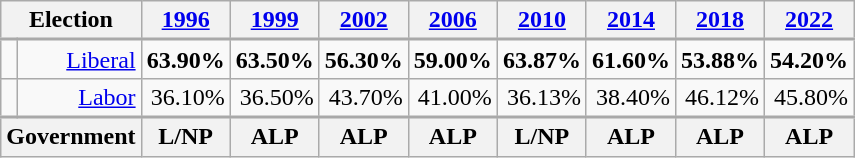<table class="wikitable">
<tr align=right style="border-bottom: 2px solid darkgray;">
<th colspan="2">Election</th>
<th><a href='#'>1996</a></th>
<th><a href='#'>1999</a></th>
<th><a href='#'>2002</a></th>
<th><a href='#'>2006</a></th>
<th><a href='#'>2010</a></th>
<th><a href='#'>2014</a></th>
<th><a href='#'>2018</a></th>
<th><a href='#'>2022</a></th>
</tr>
<tr align=right>
<td width=1pt > </td>
<td><a href='#'>Liberal</a></td>
<td><strong>63.90%</strong></td>
<td><strong>63.50%</strong></td>
<td><strong>56.30%</strong></td>
<td><strong>59.00%</strong></td>
<td><strong>63.87%</strong></td>
<td><strong>61.60%</strong></td>
<td><strong>53.88%</strong></td>
<td><strong>54.20%</strong></td>
</tr>
<tr align=right style="border-bottom: 2px solid darkgray;">
<td width=1pt > </td>
<td><a href='#'>Labor</a></td>
<td>36.10%</td>
<td>36.50%</td>
<td>43.70%</td>
<td>41.00%</td>
<td>36.13%</td>
<td>38.40%</td>
<td>46.12%</td>
<td>45.80%</td>
</tr>
<tr align=right>
<th colspan="2">Government</th>
<th>L/NP</th>
<th>ALP</th>
<th>ALP</th>
<th>ALP</th>
<th>L/NP</th>
<th>ALP</th>
<th>ALP</th>
<th>ALP</th>
</tr>
</table>
